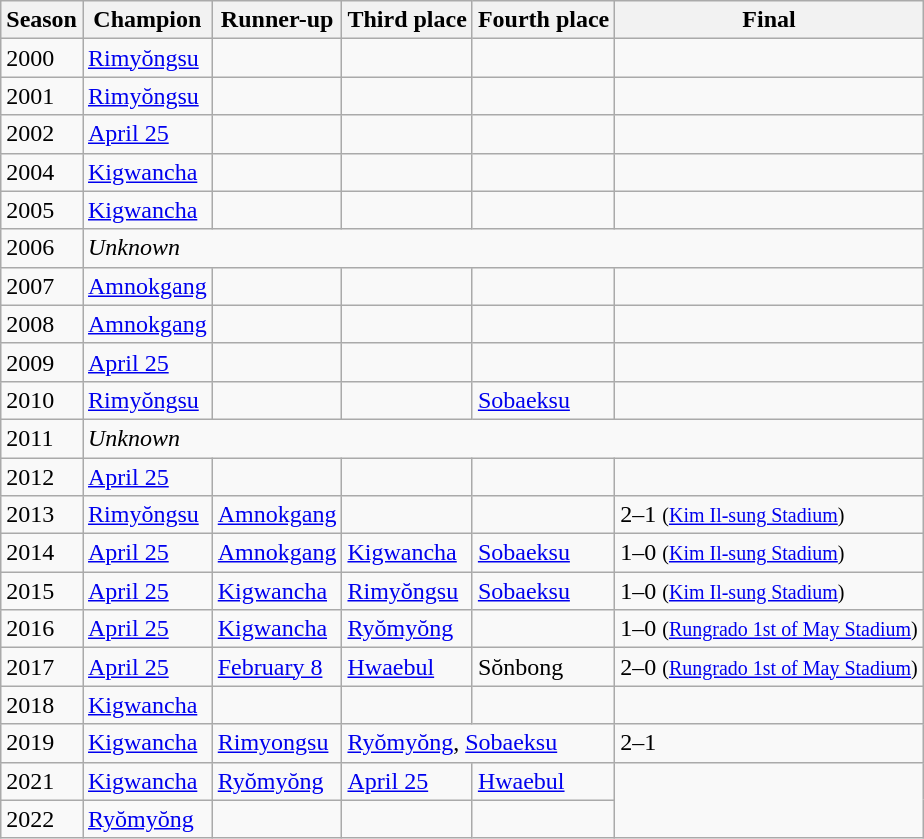<table class="wikitable">
<tr>
<th>Season</th>
<th>Champion</th>
<th>Runner-up</th>
<th>Third place</th>
<th>Fourth place</th>
<th>Final</th>
</tr>
<tr>
<td>2000</td>
<td><a href='#'>Rimyŏngsu</a></td>
<td></td>
<td></td>
<td></td>
<td></td>
</tr>
<tr>
<td>2001</td>
<td><a href='#'>Rimyŏngsu</a></td>
<td></td>
<td></td>
<td></td>
<td></td>
</tr>
<tr>
<td>2002</td>
<td><a href='#'>April 25</a></td>
<td></td>
<td></td>
<td></td>
<td></td>
</tr>
<tr>
<td>2004</td>
<td><a href='#'>Kigwancha</a></td>
<td></td>
<td></td>
<td></td>
<td></td>
</tr>
<tr>
<td>2005</td>
<td><a href='#'>Kigwancha</a></td>
<td></td>
<td></td>
<td></td>
<td></td>
</tr>
<tr>
<td>2006</td>
<td colspan="5"><em>Unknown</em></td>
</tr>
<tr>
<td>2007</td>
<td><a href='#'>Amnokgang</a></td>
<td></td>
<td></td>
<td></td>
<td></td>
</tr>
<tr>
<td>2008</td>
<td><a href='#'>Amnokgang</a></td>
<td></td>
<td></td>
<td></td>
<td></td>
</tr>
<tr>
<td>2009</td>
<td><a href='#'>April 25</a></td>
<td></td>
<td></td>
<td></td>
<td></td>
</tr>
<tr>
<td>2010</td>
<td><a href='#'>Rimyŏngsu</a></td>
<td></td>
<td></td>
<td><a href='#'>Sobaeksu</a></td>
<td></td>
</tr>
<tr>
<td>2011</td>
<td colspan="5"><em>Unknown</em></td>
</tr>
<tr>
<td>2012</td>
<td><a href='#'>April 25</a></td>
<td></td>
<td></td>
<td></td>
<td></td>
</tr>
<tr>
<td>2013</td>
<td><a href='#'>Rimyŏngsu</a></td>
<td><a href='#'>Amnokgang</a></td>
<td></td>
<td></td>
<td>2–1 <small>(<a href='#'>Kim Il-sung Stadium</a>)</small></td>
</tr>
<tr>
<td>2014</td>
<td><a href='#'>April 25</a></td>
<td><a href='#'>Amnokgang</a></td>
<td><a href='#'>Kigwancha</a></td>
<td><a href='#'>Sobaeksu</a></td>
<td>1–0 <small>(<a href='#'>Kim Il-sung Stadium</a>)</small></td>
</tr>
<tr>
<td>2015</td>
<td><a href='#'>April 25</a></td>
<td><a href='#'>Kigwancha</a></td>
<td><a href='#'>Rimyŏngsu</a></td>
<td><a href='#'>Sobaeksu</a></td>
<td>1–0 <small>(<a href='#'>Kim Il-sung Stadium</a>)</small></td>
</tr>
<tr>
<td>2016</td>
<td><a href='#'>April 25</a></td>
<td><a href='#'>Kigwancha</a></td>
<td><a href='#'>Ryŏmyŏng</a></td>
<td></td>
<td>1–0 <small>(<a href='#'>Rungrado 1st of May Stadium</a>)</small></td>
</tr>
<tr>
<td>2017</td>
<td><a href='#'>April 25</a></td>
<td><a href='#'>February 8</a></td>
<td><a href='#'>Hwaebul</a></td>
<td>Sŏnbong</td>
<td>2–0 <small>(<a href='#'>Rungrado 1st of May Stadium</a>)</small></td>
</tr>
<tr>
<td>2018</td>
<td><a href='#'>Kigwancha</a></td>
<td></td>
<td></td>
<td></td>
<td></td>
</tr>
<tr>
<td>2019</td>
<td><a href='#'>Kigwancha</a></td>
<td><a href='#'>Rimyongsu</a></td>
<td colspan=2><a href='#'>Ryŏmyŏng</a>, <a href='#'>Sobaeksu</a></td>
<td>2–1</td>
</tr>
<tr>
<td>2021</td>
<td><a href='#'>Kigwancha</a></td>
<td><a href='#'>Ryŏmyŏng</a></td>
<td><a href='#'>April 25</a></td>
<td><a href='#'>Hwaebul</a></td>
</tr>
<tr>
<td>2022</td>
<td><a href='#'>Ryŏmyŏng</a></td>
<td></td>
<td></td>
<td></td>
</tr>
</table>
